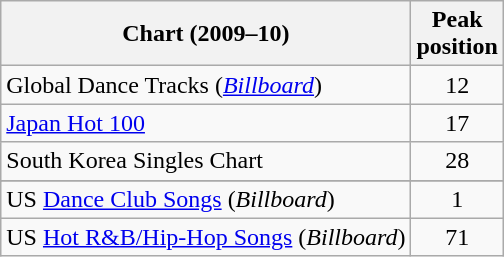<table class="wikitable sortable">
<tr>
<th align="center">Chart (2009–10)</th>
<th align="center">Peak<br>position</th>
</tr>
<tr>
<td>Global Dance Tracks (<em><a href='#'>Billboard</a></em>)</td>
<td align="center">12</td>
</tr>
<tr>
<td><a href='#'>Japan Hot 100</a></td>
<td align="center">17</td>
</tr>
<tr>
<td>South Korea Singles Chart</td>
<td style="text-align:center;">28</td>
</tr>
<tr>
</tr>
<tr>
<td>US <a href='#'>Dance Club Songs</a> (<em>Billboard</em>)</td>
<td align="center">1</td>
</tr>
<tr>
<td>US <a href='#'>Hot R&B/Hip-Hop Songs</a> (<em>Billboard</em>)</td>
<td align="center">71</td>
</tr>
</table>
